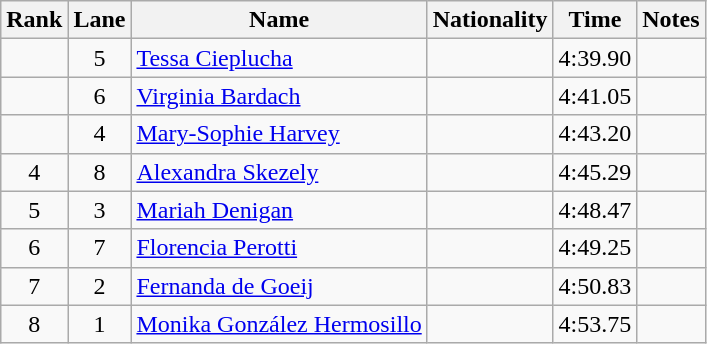<table class="wikitable sortable" style="text-align:center">
<tr>
<th>Rank</th>
<th>Lane</th>
<th>Name</th>
<th>Nationality</th>
<th>Time</th>
<th>Notes</th>
</tr>
<tr>
<td></td>
<td>5</td>
<td align=left><a href='#'>Tessa Cieplucha</a></td>
<td align=left></td>
<td>4:39.90</td>
<td></td>
</tr>
<tr>
<td></td>
<td>6</td>
<td align=left><a href='#'>Virginia Bardach</a></td>
<td align=left></td>
<td>4:41.05</td>
<td></td>
</tr>
<tr>
<td></td>
<td>4</td>
<td align=left><a href='#'>Mary-Sophie Harvey</a></td>
<td align=left></td>
<td>4:43.20</td>
<td></td>
</tr>
<tr>
<td>4</td>
<td>8</td>
<td align=left><a href='#'>Alexandra Skezely</a></td>
<td align=left></td>
<td>4:45.29</td>
<td></td>
</tr>
<tr>
<td>5</td>
<td>3</td>
<td align=left><a href='#'>Mariah Denigan</a></td>
<td align=left></td>
<td>4:48.47</td>
<td></td>
</tr>
<tr>
<td>6</td>
<td>7</td>
<td align=left><a href='#'>Florencia Perotti</a></td>
<td align=left></td>
<td>4:49.25</td>
<td></td>
</tr>
<tr>
<td>7</td>
<td>2</td>
<td align=left><a href='#'>Fernanda de Goeij</a></td>
<td align=left></td>
<td>4:50.83</td>
<td></td>
</tr>
<tr>
<td>8</td>
<td>1</td>
<td align=left><a href='#'>Monika González Hermosillo</a></td>
<td align=left></td>
<td>4:53.75</td>
<td></td>
</tr>
</table>
